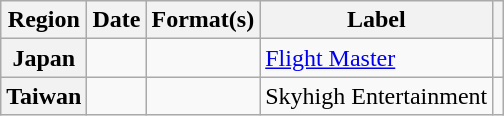<table class="wikitable plainrowheaders">
<tr>
<th scope="col">Region</th>
<th scope="col">Date</th>
<th scope="col">Format(s)</th>
<th scope="col">Label</th>
<th scope="col"></th>
</tr>
<tr>
<th scope="row">Japan</th>
<td></td>
<td></td>
<td><a href='#'>Flight Master</a></td>
<td></td>
</tr>
<tr>
<th scope="row">Taiwan</th>
<td></td>
<td></td>
<td>Skyhigh Entertainment</td>
<td></td>
</tr>
</table>
